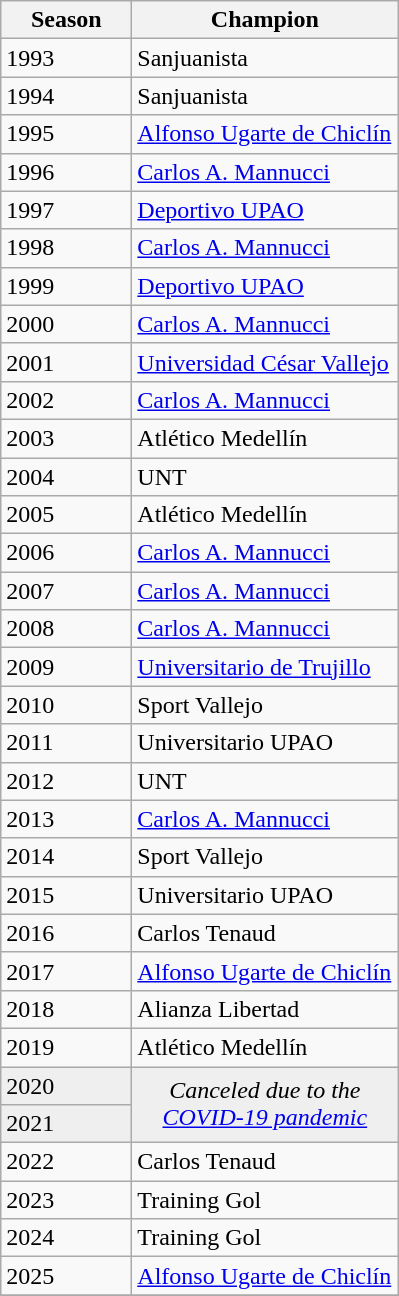<table class="wikitable sortable">
<tr>
<th width=80px>Season</th>
<th width=170px>Champion</th>
</tr>
<tr>
<td>1993</td>
<td>Sanjuanista</td>
</tr>
<tr>
<td>1994</td>
<td>Sanjuanista</td>
</tr>
<tr>
<td>1995</td>
<td><a href='#'>Alfonso Ugarte de Chiclín</a></td>
</tr>
<tr>
<td>1996</td>
<td><a href='#'>Carlos A. Mannucci</a></td>
</tr>
<tr>
<td>1997</td>
<td><a href='#'>Deportivo UPAO</a></td>
</tr>
<tr>
<td>1998</td>
<td><a href='#'>Carlos A. Mannucci</a></td>
</tr>
<tr>
<td>1999</td>
<td><a href='#'>Deportivo UPAO</a></td>
</tr>
<tr>
<td>2000</td>
<td><a href='#'>Carlos A. Mannucci</a></td>
</tr>
<tr>
<td>2001</td>
<td><a href='#'>Universidad César Vallejo</a></td>
</tr>
<tr>
<td>2002</td>
<td><a href='#'>Carlos A. Mannucci</a></td>
</tr>
<tr>
<td>2003</td>
<td>Atlético Medellín</td>
</tr>
<tr>
<td>2004</td>
<td>UNT</td>
</tr>
<tr>
<td>2005</td>
<td>Atlético Medellín</td>
</tr>
<tr>
<td>2006</td>
<td><a href='#'>Carlos A. Mannucci</a></td>
</tr>
<tr>
<td>2007</td>
<td><a href='#'>Carlos A. Mannucci</a></td>
</tr>
<tr>
<td>2008</td>
<td><a href='#'>Carlos A. Mannucci</a></td>
</tr>
<tr>
<td>2009</td>
<td><a href='#'>Universitario de Trujillo</a></td>
</tr>
<tr>
<td>2010</td>
<td>Sport Vallejo</td>
</tr>
<tr>
<td>2011</td>
<td>Universitario UPAO</td>
</tr>
<tr>
<td>2012</td>
<td>UNT</td>
</tr>
<tr>
<td>2013</td>
<td><a href='#'>Carlos A. Mannucci</a></td>
</tr>
<tr>
<td>2014</td>
<td>Sport Vallejo</td>
</tr>
<tr>
<td>2015</td>
<td>Universitario UPAO</td>
</tr>
<tr>
<td>2016</td>
<td>Carlos Tenaud</td>
</tr>
<tr>
<td>2017</td>
<td><a href='#'>Alfonso Ugarte de Chiclín</a></td>
</tr>
<tr>
<td>2018</td>
<td>Alianza Libertad</td>
</tr>
<tr>
<td>2019</td>
<td>Atlético Medellín</td>
</tr>
<tr bgcolor=#efefef>
<td>2020</td>
<td rowspan=2 colspan="1" align=center><em>Canceled due to the <a href='#'>COVID-19 pandemic</a></em></td>
</tr>
<tr bgcolor=#efefef>
<td>2021</td>
</tr>
<tr>
<td>2022</td>
<td>Carlos Tenaud</td>
</tr>
<tr>
<td>2023</td>
<td>Training Gol</td>
</tr>
<tr>
<td>2024</td>
<td>Training Gol</td>
</tr>
<tr>
<td>2025</td>
<td><a href='#'>Alfonso Ugarte de Chiclín</a></td>
</tr>
<tr>
</tr>
</table>
